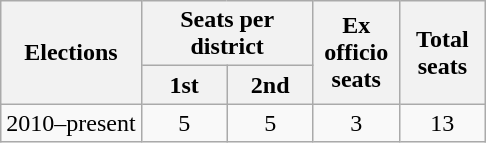<table class="wikitable" style="text-align:center;">
<tr>
<th rowspan="2">Elections</th>
<th colspan="2">Seats per district</th>
<th rowspan="2" width="50px">Ex officio seats</th>
<th rowspan="2" width="50px">Total seats</th>
</tr>
<tr>
<th width="50px">1st</th>
<th width="50px">2nd</th>
</tr>
<tr>
<td>2010–present</td>
<td>5</td>
<td>5</td>
<td>3</td>
<td>13</td>
</tr>
</table>
